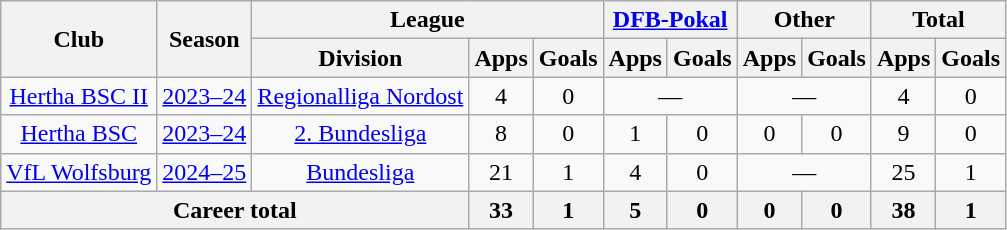<table class=wikitable style=text-align:center>
<tr>
<th rowspan="2">Club</th>
<th rowspan="2">Season</th>
<th colspan="3">League</th>
<th colspan="2"><a href='#'>DFB-Pokal</a></th>
<th colspan="2">Other</th>
<th colspan="2">Total</th>
</tr>
<tr>
<th>Division</th>
<th>Apps</th>
<th>Goals</th>
<th>Apps</th>
<th>Goals</th>
<th>Apps</th>
<th>Goals</th>
<th>Apps</th>
<th>Goals</th>
</tr>
<tr>
<td><a href='#'>Hertha BSC II</a></td>
<td><a href='#'>2023–24</a></td>
<td><a href='#'>Regionalliga Nordost</a></td>
<td>4</td>
<td>0</td>
<td colspan="2">—</td>
<td colspan="2">—</td>
<td>4</td>
<td>0</td>
</tr>
<tr>
<td><a href='#'>Hertha BSC</a></td>
<td><a href='#'>2023–24</a></td>
<td><a href='#'>2. Bundesliga</a></td>
<td>8</td>
<td>0</td>
<td>1</td>
<td>0</td>
<td>0</td>
<td>0</td>
<td>9</td>
<td>0</td>
</tr>
<tr>
<td><a href='#'>VfL Wolfsburg</a></td>
<td><a href='#'>2024–25</a></td>
<td><a href='#'>Bundesliga</a></td>
<td>21</td>
<td>1</td>
<td>4</td>
<td>0</td>
<td colspan="2">—</td>
<td>25</td>
<td>1</td>
</tr>
<tr>
<th colspan=3>Career total</th>
<th>33</th>
<th>1</th>
<th>5</th>
<th>0</th>
<th>0</th>
<th>0</th>
<th>38</th>
<th>1</th>
</tr>
</table>
